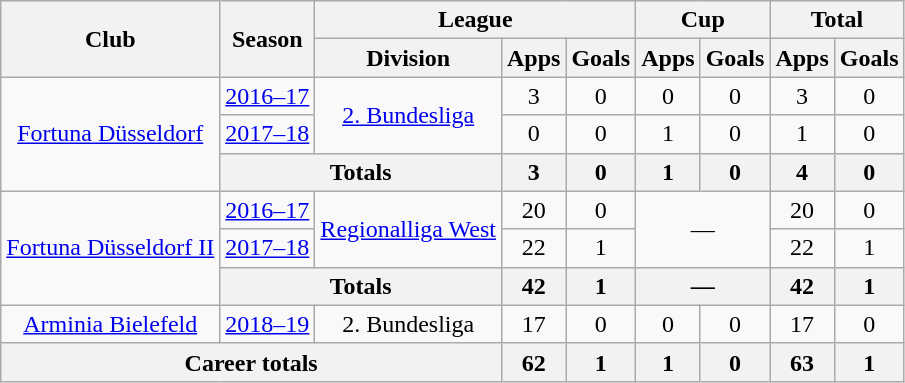<table class="wikitable" style="text-align: center">
<tr>
<th rowspan="2">Club</th>
<th rowspan="2">Season</th>
<th colspan="3">League</th>
<th colspan="2">Cup</th>
<th colspan="2">Total</th>
</tr>
<tr>
<th>Division</th>
<th>Apps</th>
<th>Goals</th>
<th>Apps</th>
<th>Goals</th>
<th>Apps</th>
<th>Goals</th>
</tr>
<tr>
<td rowspan="3"><a href='#'>Fortuna Düsseldorf</a></td>
<td><a href='#'>2016–17</a></td>
<td rowspan="2"><a href='#'>2. Bundesliga</a></td>
<td>3</td>
<td>0</td>
<td>0</td>
<td>0</td>
<td>3</td>
<td>0</td>
</tr>
<tr>
<td><a href='#'>2017–18</a></td>
<td>0</td>
<td>0</td>
<td>1</td>
<td>0</td>
<td>1</td>
<td>0</td>
</tr>
<tr>
<th colspan="2">Totals</th>
<th>3</th>
<th>0</th>
<th>1</th>
<th>0</th>
<th>4</th>
<th>0</th>
</tr>
<tr>
<td rowspan="3"><a href='#'>Fortuna Düsseldorf II</a></td>
<td><a href='#'>2016–17</a></td>
<td rowspan="2"><a href='#'>Regionalliga West</a></td>
<td>20</td>
<td>0</td>
<td rowspan="2" colspan="2">—</td>
<td>20</td>
<td>0</td>
</tr>
<tr>
<td><a href='#'>2017–18</a></td>
<td>22</td>
<td>1</td>
<td>22</td>
<td>1</td>
</tr>
<tr>
<th colspan="2">Totals</th>
<th>42</th>
<th>1</th>
<th colspan="2">—</th>
<th>42</th>
<th>1</th>
</tr>
<tr>
<td><a href='#'>Arminia Bielefeld</a></td>
<td><a href='#'>2018–19</a></td>
<td>2. Bundesliga</td>
<td>17</td>
<td>0</td>
<td>0</td>
<td>0</td>
<td>17</td>
<td>0</td>
</tr>
<tr>
<th colspan="3">Career totals</th>
<th>62</th>
<th>1</th>
<th>1</th>
<th>0</th>
<th>63</th>
<th>1</th>
</tr>
</table>
